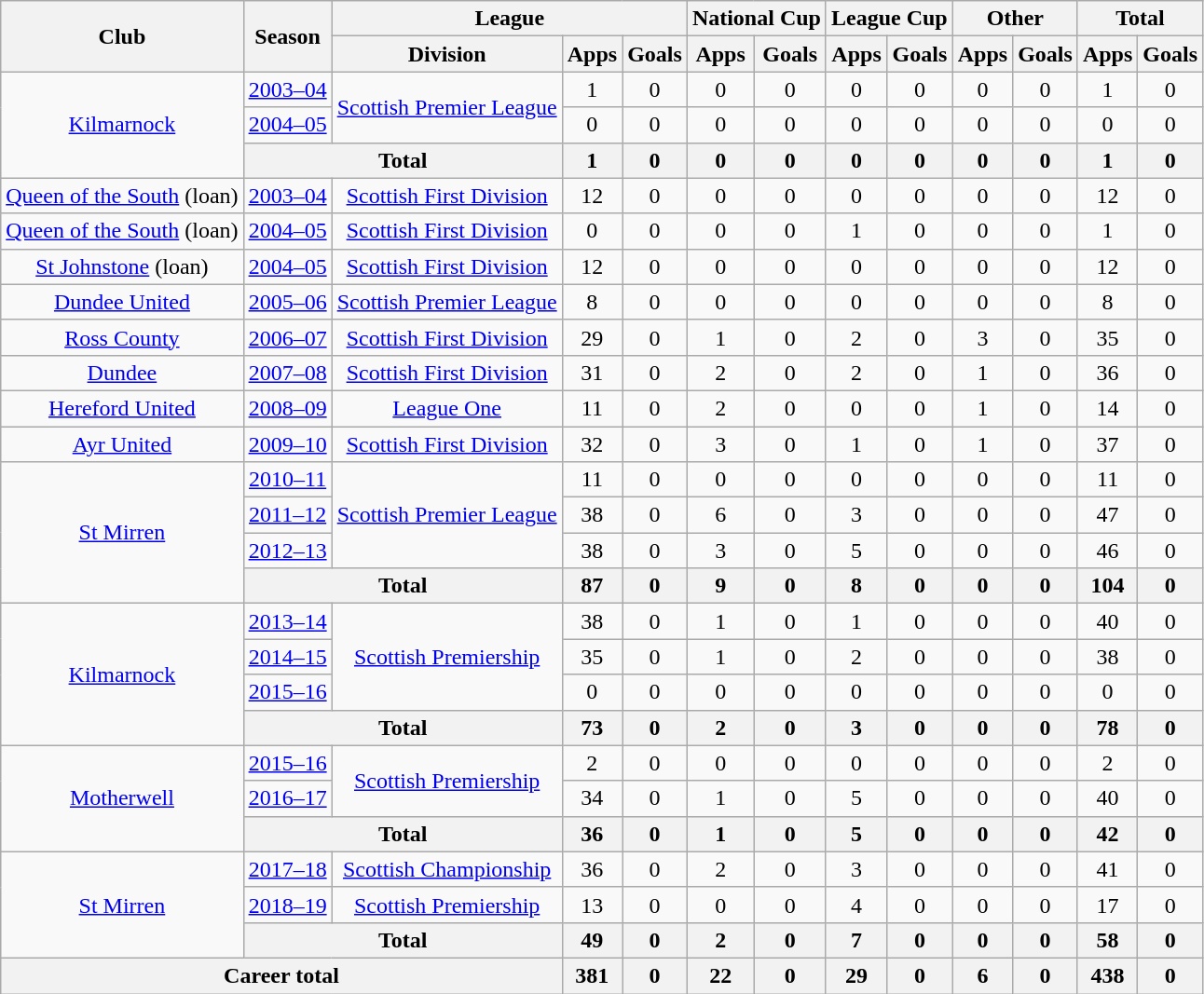<table class="wikitable" style="text-align: center">
<tr>
<th rowspan="2">Club</th>
<th rowspan="2">Season</th>
<th colspan="3">League</th>
<th colspan="2">National Cup</th>
<th colspan="2">League Cup</th>
<th colspan="2">Other</th>
<th colspan="2">Total</th>
</tr>
<tr>
<th>Division</th>
<th>Apps</th>
<th>Goals</th>
<th>Apps</th>
<th>Goals</th>
<th>Apps</th>
<th>Goals</th>
<th>Apps</th>
<th>Goals</th>
<th>Apps</th>
<th>Goals</th>
</tr>
<tr>
<td rowspan="3"><a href='#'>Kilmarnock</a></td>
<td><a href='#'>2003–04</a></td>
<td rowspan="2"><a href='#'>Scottish Premier League</a></td>
<td>1</td>
<td>0</td>
<td>0</td>
<td>0</td>
<td>0</td>
<td>0</td>
<td>0</td>
<td>0</td>
<td>1</td>
<td>0</td>
</tr>
<tr>
<td><a href='#'>2004–05</a></td>
<td>0</td>
<td>0</td>
<td>0</td>
<td>0</td>
<td>0</td>
<td>0</td>
<td>0</td>
<td>0</td>
<td>0</td>
<td>0</td>
</tr>
<tr>
<th colspan="2">Total</th>
<th>1</th>
<th>0</th>
<th>0</th>
<th>0</th>
<th>0</th>
<th>0</th>
<th>0</th>
<th>0</th>
<th>1</th>
<th>0</th>
</tr>
<tr>
<td><a href='#'>Queen of the South</a> (loan)</td>
<td><a href='#'>2003–04</a></td>
<td><a href='#'>Scottish First Division</a></td>
<td>12</td>
<td>0</td>
<td>0</td>
<td>0</td>
<td>0</td>
<td>0</td>
<td>0</td>
<td>0</td>
<td>12</td>
<td>0</td>
</tr>
<tr>
<td><a href='#'>Queen of the South</a> (loan)</td>
<td><a href='#'>2004–05</a></td>
<td><a href='#'>Scottish First Division</a></td>
<td>0</td>
<td>0</td>
<td>0</td>
<td>0</td>
<td>1</td>
<td>0</td>
<td>0</td>
<td>0</td>
<td>1</td>
<td>0</td>
</tr>
<tr>
<td><a href='#'>St Johnstone</a> (loan)</td>
<td><a href='#'>2004–05</a></td>
<td><a href='#'>Scottish First Division</a></td>
<td>12</td>
<td>0</td>
<td>0</td>
<td>0</td>
<td>0</td>
<td>0</td>
<td>0</td>
<td>0</td>
<td>12</td>
<td>0</td>
</tr>
<tr>
<td><a href='#'>Dundee United</a></td>
<td><a href='#'>2005–06</a></td>
<td><a href='#'>Scottish Premier League</a></td>
<td>8</td>
<td>0</td>
<td>0</td>
<td>0</td>
<td>0</td>
<td>0</td>
<td>0</td>
<td>0</td>
<td>8</td>
<td>0</td>
</tr>
<tr>
<td><a href='#'>Ross County</a></td>
<td><a href='#'>2006–07</a></td>
<td><a href='#'>Scottish First Division</a></td>
<td>29</td>
<td>0</td>
<td>1</td>
<td>0</td>
<td>2</td>
<td>0</td>
<td>3</td>
<td>0</td>
<td>35</td>
<td>0</td>
</tr>
<tr>
<td><a href='#'>Dundee</a></td>
<td><a href='#'>2007–08</a></td>
<td><a href='#'>Scottish First Division</a></td>
<td>31</td>
<td>0</td>
<td>2</td>
<td>0</td>
<td>2</td>
<td>0</td>
<td>1</td>
<td>0</td>
<td>36</td>
<td>0</td>
</tr>
<tr>
<td><a href='#'>Hereford United</a></td>
<td><a href='#'>2008–09</a></td>
<td><a href='#'>League One</a></td>
<td>11</td>
<td>0</td>
<td>2</td>
<td>0</td>
<td>0</td>
<td>0</td>
<td>1</td>
<td>0</td>
<td>14</td>
<td>0</td>
</tr>
<tr>
<td><a href='#'>Ayr United</a></td>
<td><a href='#'>2009–10</a></td>
<td><a href='#'>Scottish First Division</a></td>
<td>32</td>
<td>0</td>
<td>3</td>
<td>0</td>
<td>1</td>
<td>0</td>
<td>1</td>
<td>0</td>
<td>37</td>
<td>0</td>
</tr>
<tr>
<td rowspan="4"><a href='#'>St Mirren</a></td>
<td><a href='#'>2010–11</a></td>
<td rowspan="3"><a href='#'>Scottish Premier League</a></td>
<td>11</td>
<td>0</td>
<td>0</td>
<td>0</td>
<td>0</td>
<td>0</td>
<td>0</td>
<td>0</td>
<td>11</td>
<td>0</td>
</tr>
<tr>
<td><a href='#'>2011–12</a></td>
<td>38</td>
<td>0</td>
<td>6</td>
<td>0</td>
<td>3</td>
<td>0</td>
<td>0</td>
<td>0</td>
<td>47</td>
<td>0</td>
</tr>
<tr>
<td><a href='#'>2012–13</a></td>
<td>38</td>
<td>0</td>
<td>3</td>
<td>0</td>
<td>5</td>
<td>0</td>
<td>0</td>
<td>0</td>
<td>46</td>
<td>0</td>
</tr>
<tr>
<th colspan="2">Total</th>
<th>87</th>
<th>0</th>
<th>9</th>
<th>0</th>
<th>8</th>
<th>0</th>
<th>0</th>
<th>0</th>
<th>104</th>
<th>0</th>
</tr>
<tr>
<td rowspan="4"><a href='#'>Kilmarnock</a></td>
<td><a href='#'>2013–14</a></td>
<td rowspan="3"><a href='#'>Scottish Premiership</a></td>
<td>38</td>
<td>0</td>
<td>1</td>
<td>0</td>
<td>1</td>
<td>0</td>
<td>0</td>
<td>0</td>
<td>40</td>
<td>0</td>
</tr>
<tr>
<td><a href='#'>2014–15</a></td>
<td>35</td>
<td>0</td>
<td>1</td>
<td>0</td>
<td>2</td>
<td>0</td>
<td>0</td>
<td>0</td>
<td>38</td>
<td>0</td>
</tr>
<tr>
<td><a href='#'>2015–16</a></td>
<td>0</td>
<td>0</td>
<td>0</td>
<td>0</td>
<td>0</td>
<td>0</td>
<td>0</td>
<td>0</td>
<td>0</td>
<td>0</td>
</tr>
<tr>
<th colspan="2">Total</th>
<th>73</th>
<th>0</th>
<th>2</th>
<th>0</th>
<th>3</th>
<th>0</th>
<th>0</th>
<th>0</th>
<th>78</th>
<th>0</th>
</tr>
<tr>
<td rowspan="3"><a href='#'>Motherwell</a></td>
<td><a href='#'>2015–16</a></td>
<td rowspan="2"><a href='#'>Scottish Premiership</a></td>
<td>2</td>
<td>0</td>
<td>0</td>
<td>0</td>
<td>0</td>
<td>0</td>
<td>0</td>
<td>0</td>
<td>2</td>
<td>0</td>
</tr>
<tr>
<td><a href='#'>2016–17</a></td>
<td>34</td>
<td>0</td>
<td>1</td>
<td>0</td>
<td>5</td>
<td>0</td>
<td>0</td>
<td>0</td>
<td>40</td>
<td>0</td>
</tr>
<tr>
<th colspan="2">Total</th>
<th>36</th>
<th>0</th>
<th>1</th>
<th>0</th>
<th>5</th>
<th>0</th>
<th>0</th>
<th>0</th>
<th>42</th>
<th>0</th>
</tr>
<tr>
<td rowspan="3"><a href='#'>St Mirren</a></td>
<td><a href='#'>2017–18</a></td>
<td><a href='#'>Scottish Championship</a></td>
<td>36</td>
<td>0</td>
<td>2</td>
<td>0</td>
<td>3</td>
<td>0</td>
<td>0</td>
<td>0</td>
<td>41</td>
<td>0</td>
</tr>
<tr>
<td><a href='#'>2018–19</a></td>
<td><a href='#'>Scottish Premiership</a></td>
<td>13</td>
<td>0</td>
<td>0</td>
<td>0</td>
<td>4</td>
<td>0</td>
<td>0</td>
<td>0</td>
<td>17</td>
<td>0</td>
</tr>
<tr>
<th colspan="2">Total</th>
<th>49</th>
<th>0</th>
<th>2</th>
<th>0</th>
<th>7</th>
<th>0</th>
<th>0</th>
<th>0</th>
<th>58</th>
<th>0</th>
</tr>
<tr>
<th colspan="3">Career total</th>
<th>381</th>
<th>0</th>
<th>22</th>
<th>0</th>
<th>29</th>
<th>0</th>
<th>6</th>
<th>0</th>
<th>438</th>
<th>0</th>
</tr>
</table>
